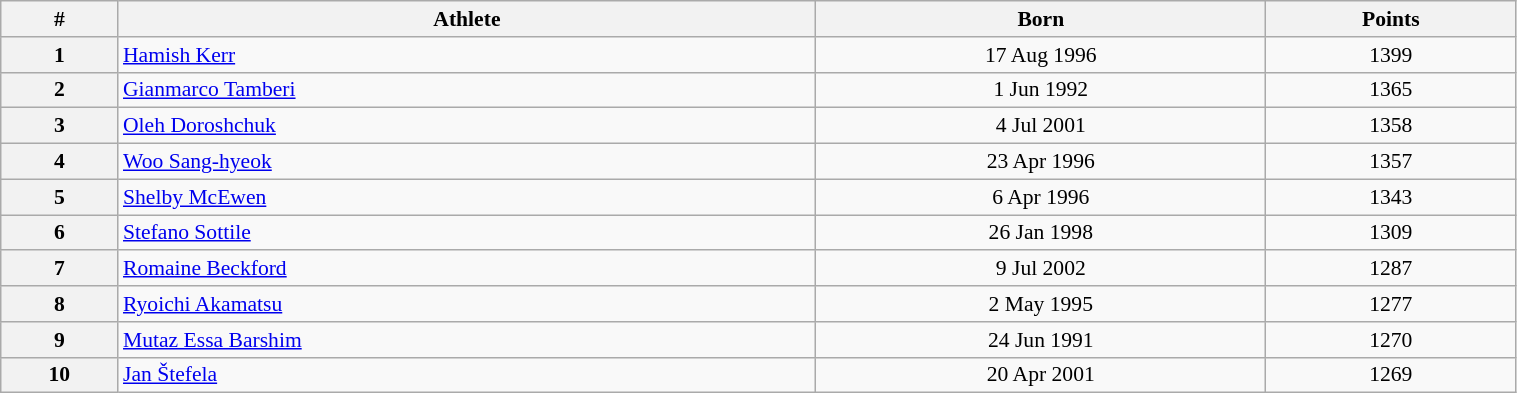<table class="wikitable" width=80% style="font-size:90%; text-align:center;">
<tr>
<th>#</th>
<th>Athlete</th>
<th>Born</th>
<th>Points</th>
</tr>
<tr>
<th>1</th>
<td align=left> <a href='#'>Hamish Kerr</a></td>
<td>17 Aug 1996</td>
<td>1399</td>
</tr>
<tr>
<th>2</th>
<td align=left> <a href='#'>Gianmarco Tamberi</a></td>
<td>1 Jun 1992</td>
<td>1365</td>
</tr>
<tr>
<th>3</th>
<td align=left> <a href='#'>Oleh Doroshchuk</a></td>
<td>4 Jul 2001</td>
<td>1358</td>
</tr>
<tr>
<th>4</th>
<td align=left> <a href='#'>Woo Sang-hyeok</a></td>
<td>23 Apr 1996</td>
<td>1357</td>
</tr>
<tr>
<th>5</th>
<td align=left> <a href='#'>Shelby McEwen</a></td>
<td>6 Apr 1996</td>
<td>1343</td>
</tr>
<tr>
<th>6</th>
<td align=left> <a href='#'>Stefano Sottile</a></td>
<td>26 Jan 1998</td>
<td>1309</td>
</tr>
<tr>
<th>7</th>
<td align=left> <a href='#'>Romaine Beckford</a></td>
<td>9 Jul 2002</td>
<td>1287</td>
</tr>
<tr>
<th>8</th>
<td align=left> <a href='#'>Ryoichi Akamatsu</a></td>
<td>2 May 1995</td>
<td>1277</td>
</tr>
<tr>
<th>9</th>
<td align=left> <a href='#'>Mutaz Essa Barshim</a></td>
<td>24 Jun 1991</td>
<td>1270</td>
</tr>
<tr>
<th>10</th>
<td align=left> <a href='#'>Jan Štefela</a></td>
<td>20 Apr 2001</td>
<td>1269</td>
</tr>
</table>
